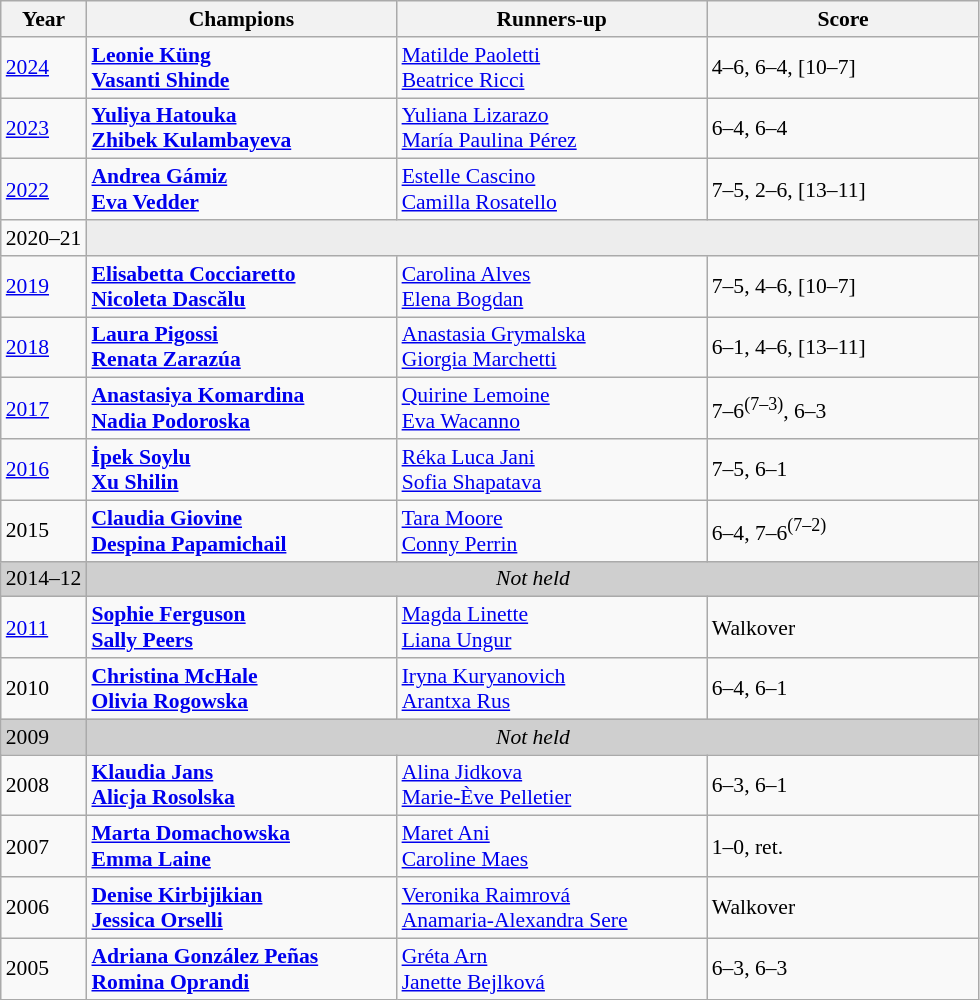<table class="wikitable" style="font-size:90%">
<tr>
<th>Year</th>
<th width="200">Champions</th>
<th width="200">Runners-up</th>
<th width="175">Score</th>
</tr>
<tr>
<td><a href='#'>2024</a></td>
<td> <strong><a href='#'>Leonie Küng</a></strong> <br>  <strong><a href='#'>Vasanti Shinde</a></strong></td>
<td> <a href='#'>Matilde Paoletti</a> <br>  <a href='#'>Beatrice Ricci</a></td>
<td>4–6, 6–4, [10–7]</td>
</tr>
<tr>
<td><a href='#'>2023</a></td>
<td> <strong><a href='#'>Yuliya Hatouka</a></strong> <br>  <strong><a href='#'>Zhibek Kulambayeva</a></strong></td>
<td> <a href='#'>Yuliana Lizarazo</a> <br>  <a href='#'>María Paulina Pérez</a></td>
<td>6–4, 6–4</td>
</tr>
<tr>
<td><a href='#'>2022</a></td>
<td> <strong><a href='#'>Andrea Gámiz</a></strong> <br>  <strong><a href='#'>Eva Vedder</a></strong></td>
<td> <a href='#'>Estelle Cascino</a> <br>  <a href='#'>Camilla Rosatello</a></td>
<td>7–5, 2–6, [13–11]</td>
</tr>
<tr>
<td>2020–21</td>
<td colspan=3 bgcolor="#ededed"></td>
</tr>
<tr>
<td><a href='#'>2019</a></td>
<td> <strong><a href='#'>Elisabetta Cocciaretto</a></strong> <br>  <strong><a href='#'>Nicoleta Dascălu</a></strong></td>
<td> <a href='#'>Carolina Alves</a> <br>  <a href='#'>Elena Bogdan</a></td>
<td>7–5, 4–6, [10–7]</td>
</tr>
<tr>
<td><a href='#'>2018</a></td>
<td> <strong><a href='#'>Laura Pigossi</a></strong> <br>  <strong><a href='#'>Renata Zarazúa</a></strong></td>
<td> <a href='#'>Anastasia Grymalska</a> <br>  <a href='#'>Giorgia Marchetti</a></td>
<td>6–1, 4–6, [13–11]</td>
</tr>
<tr>
<td><a href='#'>2017</a></td>
<td> <strong><a href='#'>Anastasiya Komardina</a></strong> <br>  <strong><a href='#'>Nadia Podoroska</a></strong></td>
<td> <a href='#'>Quirine Lemoine</a> <br>  <a href='#'>Eva Wacanno</a></td>
<td>7–6<sup>(7–3)</sup>, 6–3</td>
</tr>
<tr>
<td><a href='#'>2016</a></td>
<td> <strong><a href='#'>İpek Soylu</a></strong> <br>  <strong><a href='#'>Xu Shilin</a></strong></td>
<td> <a href='#'>Réka Luca Jani</a> <br>  <a href='#'>Sofia Shapatava</a></td>
<td>7–5, 6–1</td>
</tr>
<tr>
<td>2015</td>
<td> <strong><a href='#'>Claudia Giovine</a></strong> <br>  <strong><a href='#'>Despina Papamichail</a></strong></td>
<td> <a href='#'>Tara Moore</a> <br>  <a href='#'>Conny Perrin</a></td>
<td>6–4, 7–6<sup>(7–2)</sup></td>
</tr>
<tr>
<td style="background:#cfcfcf">2014–12</td>
<td colspan=3 align=center style="background:#cfcfcf"><em>Not held</em></td>
</tr>
<tr>
<td><a href='#'>2011</a></td>
<td> <strong><a href='#'>Sophie Ferguson</a></strong> <br>  <strong><a href='#'>Sally Peers</a></strong></td>
<td> <a href='#'>Magda Linette</a> <br>  <a href='#'>Liana Ungur</a></td>
<td>Walkover</td>
</tr>
<tr>
<td>2010</td>
<td> <strong><a href='#'>Christina McHale</a></strong> <br>  <strong><a href='#'>Olivia Rogowska</a></strong></td>
<td> <a href='#'>Iryna Kuryanovich</a> <br>  <a href='#'>Arantxa Rus</a></td>
<td>6–4, 6–1</td>
</tr>
<tr>
<td style="background:#cfcfcf">2009</td>
<td colspan=3 align=center style="background:#cfcfcf"><em>Not held</em></td>
</tr>
<tr>
<td>2008</td>
<td> <strong><a href='#'>Klaudia Jans</a></strong> <br>  <strong><a href='#'>Alicja Rosolska</a></strong></td>
<td> <a href='#'>Alina Jidkova</a> <br>  <a href='#'>Marie-Ève Pelletier</a></td>
<td>6–3, 6–1</td>
</tr>
<tr>
<td>2007</td>
<td> <strong><a href='#'>Marta Domachowska</a></strong> <br>  <strong><a href='#'>Emma Laine</a></strong></td>
<td> <a href='#'>Maret Ani</a> <br>  <a href='#'>Caroline Maes</a></td>
<td>1–0, ret.</td>
</tr>
<tr>
<td>2006</td>
<td> <strong><a href='#'>Denise Kirbijikian</a></strong> <br>  <strong><a href='#'>Jessica Orselli</a></strong></td>
<td> <a href='#'>Veronika Raimrová</a> <br>  <a href='#'>Anamaria-Alexandra Sere</a></td>
<td>Walkover</td>
</tr>
<tr>
<td>2005</td>
<td> <strong><a href='#'>Adriana González Peñas</a></strong> <br>  <strong><a href='#'>Romina Oprandi</a></strong></td>
<td> <a href='#'>Gréta Arn</a> <br>  <a href='#'>Janette Bejlková</a></td>
<td>6–3, 6–3</td>
</tr>
</table>
